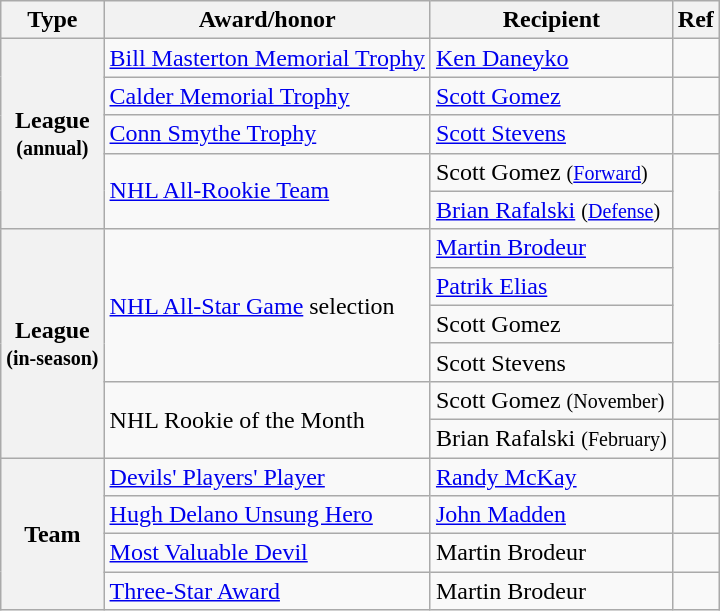<table class="wikitable">
<tr>
<th scope="col">Type</th>
<th scope="col">Award/honor</th>
<th scope="col">Recipient</th>
<th scope="col">Ref</th>
</tr>
<tr>
<th scope="row" rowspan="5">League<br><small>(annual)</small></th>
<td><a href='#'>Bill Masterton Memorial Trophy</a></td>
<td><a href='#'>Ken Daneyko</a></td>
<td></td>
</tr>
<tr>
<td><a href='#'>Calder Memorial Trophy</a></td>
<td><a href='#'>Scott Gomez</a></td>
<td></td>
</tr>
<tr>
<td><a href='#'>Conn Smythe Trophy</a></td>
<td><a href='#'>Scott Stevens</a></td>
<td></td>
</tr>
<tr>
<td rowspan="2"><a href='#'>NHL All-Rookie Team</a></td>
<td>Scott Gomez <small>(<a href='#'>Forward</a>)</small></td>
<td rowspan="2"></td>
</tr>
<tr>
<td><a href='#'>Brian Rafalski</a> <small>(<a href='#'>Defense</a>)</small></td>
</tr>
<tr>
<th scope="row" rowspan="6">League<br><small>(in-season)</small></th>
<td rowspan="4"><a href='#'>NHL All-Star Game</a> selection</td>
<td><a href='#'>Martin Brodeur</a></td>
<td rowspan="4"></td>
</tr>
<tr>
<td><a href='#'>Patrik Elias</a></td>
</tr>
<tr>
<td>Scott Gomez</td>
</tr>
<tr>
<td>Scott Stevens</td>
</tr>
<tr>
<td rowspan="2">NHL Rookie of the Month</td>
<td>Scott Gomez <small>(November)</small></td>
<td></td>
</tr>
<tr>
<td>Brian Rafalski <small>(February)</small></td>
<td></td>
</tr>
<tr>
<th scope="row" rowspan="5">Team</th>
<td><a href='#'>Devils' Players' Player</a></td>
<td><a href='#'>Randy McKay</a></td>
<td></td>
</tr>
<tr>
<td><a href='#'>Hugh Delano Unsung Hero</a></td>
<td><a href='#'>John Madden</a></td>
<td></td>
</tr>
<tr>
<td><a href='#'>Most Valuable Devil</a></td>
<td>Martin Brodeur</td>
<td></td>
</tr>
<tr>
<td><a href='#'>Three-Star Award</a></td>
<td>Martin Brodeur</td>
<td></td>
</tr>
</table>
